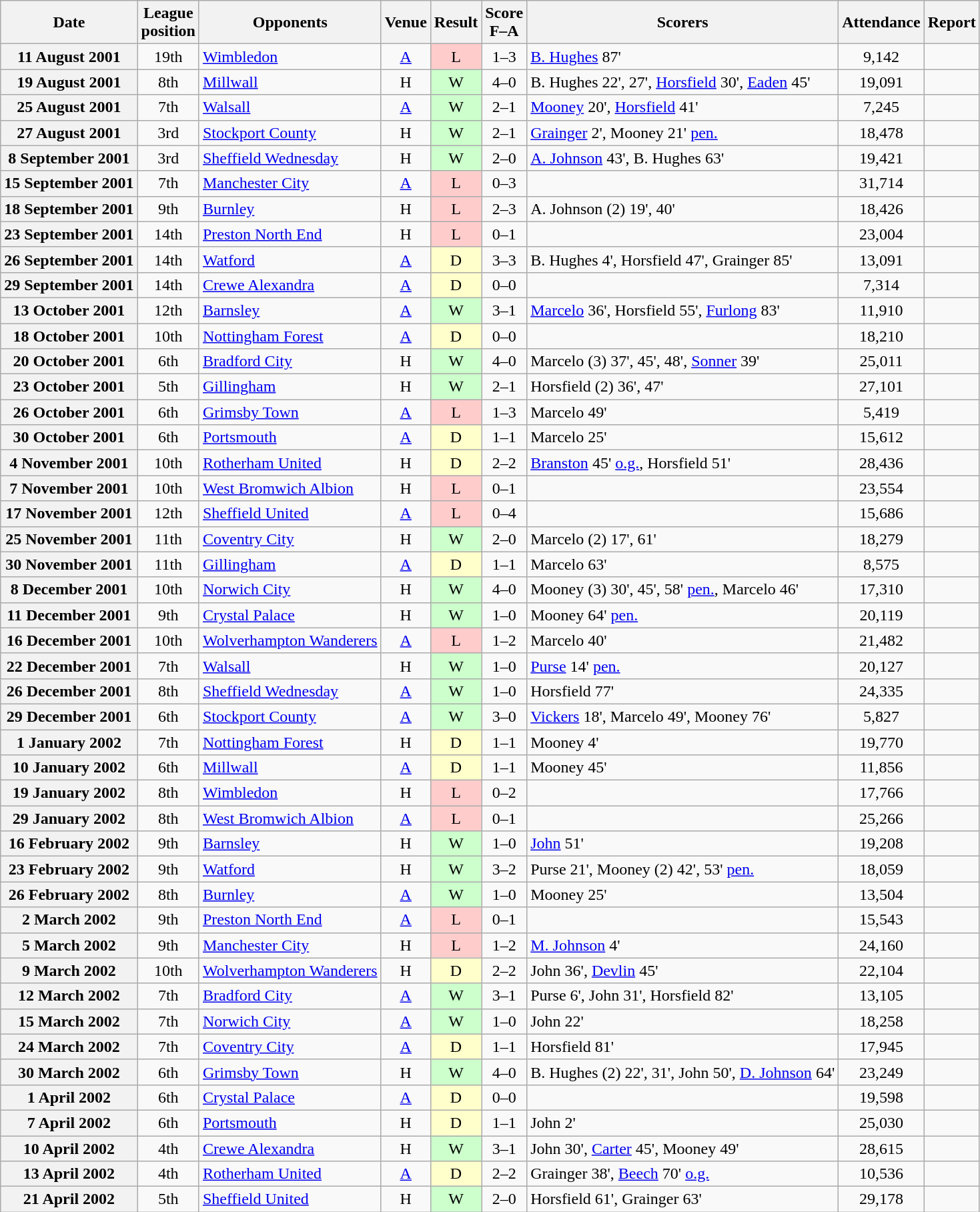<table class="wikitable plainrowheaders" style="text-align:center">
<tr>
<th scope="col">Date</th>
<th scope="col">League<br>position</th>
<th scope="col">Opponents</th>
<th scope="col">Venue</th>
<th scope="col">Result</th>
<th scope="col">Score<br>F–A</th>
<th scope="col">Scorers</th>
<th scope="col">Attendance</th>
<th scope="col">Report</th>
</tr>
<tr>
<th scope="row">11 August 2001</th>
<td>19th</td>
<td align="left"><a href='#'>Wimbledon</a></td>
<td><a href='#'>A</a></td>
<td style="background:#fcc">L</td>
<td>1–3</td>
<td align="left"><a href='#'>B. Hughes</a> 87'</td>
<td>9,142</td>
<td></td>
</tr>
<tr>
<th scope="row">19 August 2001</th>
<td>8th</td>
<td align="left"><a href='#'>Millwall</a></td>
<td>H</td>
<td style="background:#cfc">W</td>
<td>4–0</td>
<td align="left">B. Hughes 22', 27', <a href='#'>Horsfield</a> 30', <a href='#'>Eaden</a> 45'</td>
<td>19,091</td>
<td></td>
</tr>
<tr>
<th scope="row">25 August 2001</th>
<td>7th</td>
<td align="left"><a href='#'>Walsall</a></td>
<td><a href='#'>A</a></td>
<td style="background:#cfc">W</td>
<td>2–1</td>
<td align="left"><a href='#'>Mooney</a> 20', <a href='#'>Horsfield</a> 41'</td>
<td>7,245</td>
<td></td>
</tr>
<tr>
<th scope="row">27 August 2001</th>
<td>3rd</td>
<td align="left"><a href='#'>Stockport County</a></td>
<td>H</td>
<td style="background:#cfc">W</td>
<td>2–1</td>
<td align="left"><a href='#'>Grainger</a> 2', Mooney 21' <a href='#'>pen.</a></td>
<td>18,478</td>
<td></td>
</tr>
<tr>
<th scope="row">8 September 2001</th>
<td>3rd</td>
<td align="left"><a href='#'>Sheffield Wednesday</a></td>
<td>H</td>
<td style="background:#cfc">W</td>
<td>2–0</td>
<td align="left"><a href='#'>A. Johnson</a> 43', B. Hughes 63'</td>
<td>19,421</td>
<td></td>
</tr>
<tr>
<th scope="row">15 September 2001</th>
<td>7th</td>
<td align="left"><a href='#'>Manchester City</a></td>
<td><a href='#'>A</a></td>
<td style="background:#fcc">L</td>
<td>0–3</td>
<td></td>
<td>31,714</td>
<td></td>
</tr>
<tr>
<th scope="row">18 September 2001</th>
<td>9th</td>
<td align="left"><a href='#'>Burnley</a></td>
<td>H</td>
<td style="background:#fcc">L</td>
<td>2–3</td>
<td align="left">A. Johnson (2) 19', 40'</td>
<td>18,426</td>
<td></td>
</tr>
<tr>
<th scope="row">23 September 2001</th>
<td>14th</td>
<td align="left"><a href='#'>Preston North End</a></td>
<td>H</td>
<td style="background:#fcc">L</td>
<td>0–1</td>
<td></td>
<td>23,004</td>
<td></td>
</tr>
<tr>
<th scope="row">26 September 2001</th>
<td>14th</td>
<td align="left"><a href='#'>Watford</a></td>
<td><a href='#'>A</a></td>
<td style="background:#ffc">D</td>
<td>3–3</td>
<td align="left">B. Hughes 4', Horsfield 47', Grainger 85'</td>
<td>13,091</td>
<td></td>
</tr>
<tr>
<th scope="row">29 September 2001</th>
<td>14th</td>
<td align="left"><a href='#'>Crewe Alexandra</a></td>
<td><a href='#'>A</a></td>
<td style="background:#ffc">D</td>
<td>0–0</td>
<td></td>
<td>7,314</td>
<td></td>
</tr>
<tr>
<th scope="row">13 October 2001</th>
<td>12th</td>
<td align="left"><a href='#'>Barnsley</a></td>
<td><a href='#'>A</a></td>
<td style="background:#cfc">W</td>
<td>3–1</td>
<td align="left"><a href='#'>Marcelo</a> 36', Horsfield 55', <a href='#'>Furlong</a> 83'</td>
<td>11,910</td>
<td></td>
</tr>
<tr>
<th scope="row">18 October 2001</th>
<td>10th</td>
<td align="left"><a href='#'>Nottingham Forest</a></td>
<td><a href='#'>A</a></td>
<td style="background:#ffc">D</td>
<td>0–0</td>
<td></td>
<td>18,210</td>
<td></td>
</tr>
<tr>
<th scope="row">20 October 2001</th>
<td>6th</td>
<td align="left"><a href='#'>Bradford City</a></td>
<td>H</td>
<td style="background:#cfc">W</td>
<td>4–0</td>
<td align="left">Marcelo (3) 37', 45', 48', <a href='#'>Sonner</a> 39'</td>
<td>25,011</td>
<td></td>
</tr>
<tr>
<th scope="row">23 October 2001</th>
<td>5th</td>
<td align="left"><a href='#'>Gillingham</a></td>
<td>H</td>
<td style="background:#cfc">W</td>
<td>2–1</td>
<td align="left">Horsfield (2) 36', 47'</td>
<td>27,101</td>
<td></td>
</tr>
<tr>
<th scope="row">26 October 2001</th>
<td>6th</td>
<td align="left"><a href='#'>Grimsby Town</a></td>
<td><a href='#'>A</a></td>
<td style="background:#fcc">L</td>
<td>1–3</td>
<td align="left">Marcelo 49'</td>
<td>5,419</td>
<td></td>
</tr>
<tr>
<th scope="row">30 October 2001</th>
<td>6th</td>
<td align="left"><a href='#'>Portsmouth</a></td>
<td><a href='#'>A</a></td>
<td style="background:#ffc">D</td>
<td>1–1</td>
<td align="left">Marcelo 25'</td>
<td>15,612</td>
<td></td>
</tr>
<tr>
<th scope="row">4 November 2001</th>
<td>10th</td>
<td align="left"><a href='#'>Rotherham United</a></td>
<td>H</td>
<td style="background:#ffc">D</td>
<td>2–2</td>
<td align="left"><a href='#'>Branston</a> 45' <a href='#'>o.g.</a>, Horsfield 51'</td>
<td>28,436</td>
<td></td>
</tr>
<tr>
<th scope="row">7 November 2001</th>
<td>10th</td>
<td align="left"><a href='#'>West Bromwich Albion</a></td>
<td>H</td>
<td style="background:#fcc">L</td>
<td>0–1</td>
<td></td>
<td>23,554</td>
<td></td>
</tr>
<tr>
<th scope="row">17 November 2001</th>
<td>12th</td>
<td align="left"><a href='#'>Sheffield United</a></td>
<td><a href='#'>A</a></td>
<td style="background:#fcc">L</td>
<td>0–4</td>
<td></td>
<td>15,686</td>
<td></td>
</tr>
<tr>
<th scope="row">25 November 2001</th>
<td>11th</td>
<td align="left"><a href='#'>Coventry City</a></td>
<td>H</td>
<td style="background:#cfc">W</td>
<td>2–0</td>
<td align="left">Marcelo (2) 17', 61'</td>
<td>18,279</td>
<td></td>
</tr>
<tr>
<th scope="row">30 November 2001</th>
<td>11th</td>
<td align="left"><a href='#'>Gillingham</a></td>
<td><a href='#'>A</a></td>
<td style="background:#ffc">D</td>
<td>1–1</td>
<td align="left">Marcelo 63'</td>
<td>8,575</td>
<td></td>
</tr>
<tr>
<th scope="row">8 December 2001</th>
<td>10th</td>
<td align="left"><a href='#'>Norwich City</a></td>
<td>H</td>
<td style="background:#cfc">W</td>
<td>4–0</td>
<td align="left">Mooney (3) 30', 45', 58' <a href='#'>pen.</a>, Marcelo 46'</td>
<td>17,310</td>
<td></td>
</tr>
<tr>
<th scope="row">11 December 2001</th>
<td>9th</td>
<td align="left"><a href='#'>Crystal Palace</a></td>
<td>H</td>
<td style="background:#cfc">W</td>
<td>1–0</td>
<td align="left">Mooney 64' <a href='#'>pen.</a></td>
<td>20,119</td>
<td></td>
</tr>
<tr>
<th scope="row">16 December 2001</th>
<td>10th</td>
<td align="left"><a href='#'>Wolverhampton Wanderers</a></td>
<td><a href='#'>A</a></td>
<td style="background:#fcc">L</td>
<td>1–2</td>
<td align="left">Marcelo 40'</td>
<td>21,482</td>
<td></td>
</tr>
<tr>
<th scope="row">22 December 2001</th>
<td>7th</td>
<td align="left"><a href='#'>Walsall</a></td>
<td>H</td>
<td style="background:#cfc">W</td>
<td>1–0</td>
<td align="left"><a href='#'>Purse</a> 14' <a href='#'>pen.</a></td>
<td>20,127</td>
<td></td>
</tr>
<tr>
<th scope="row">26 December 2001</th>
<td>8th</td>
<td align="left"><a href='#'>Sheffield Wednesday</a></td>
<td><a href='#'>A</a></td>
<td style="background:#cfc">W</td>
<td>1–0</td>
<td align="left">Horsfield 77'</td>
<td>24,335</td>
<td></td>
</tr>
<tr>
<th scope="row">29 December 2001</th>
<td>6th</td>
<td align="left"><a href='#'>Stockport County</a></td>
<td><a href='#'>A</a></td>
<td style="background:#cfc">W</td>
<td>3–0</td>
<td align="left"><a href='#'>Vickers</a> 18', Marcelo 49', Mooney 76'</td>
<td>5,827</td>
<td></td>
</tr>
<tr>
<th scope="row">1 January 2002</th>
<td>7th</td>
<td align="left"><a href='#'>Nottingham Forest</a></td>
<td>H</td>
<td style="background:#ffc">D</td>
<td>1–1</td>
<td align="left">Mooney 4'</td>
<td>19,770</td>
<td></td>
</tr>
<tr>
<th scope="row">10 January 2002</th>
<td>6th</td>
<td align="left"><a href='#'>Millwall</a></td>
<td><a href='#'>A</a></td>
<td style="background:#ffc">D</td>
<td>1–1</td>
<td align="left">Mooney 45'</td>
<td>11,856</td>
<td></td>
</tr>
<tr>
<th scope="row">19 January 2002</th>
<td>8th</td>
<td align="left"><a href='#'>Wimbledon</a></td>
<td>H</td>
<td style="background:#fcc">L</td>
<td>0–2</td>
<td></td>
<td>17,766</td>
<td></td>
</tr>
<tr>
<th scope="row">29 January 2002</th>
<td>8th</td>
<td align="left"><a href='#'>West Bromwich Albion</a></td>
<td><a href='#'>A</a></td>
<td style="background:#fcc">L</td>
<td>0–1</td>
<td></td>
<td>25,266</td>
<td></td>
</tr>
<tr>
<th scope="row">16 February 2002</th>
<td>9th</td>
<td align="left"><a href='#'>Barnsley</a></td>
<td>H</td>
<td style="background:#cfc">W</td>
<td>1–0</td>
<td align="left"><a href='#'>John</a> 51'</td>
<td>19,208</td>
<td></td>
</tr>
<tr>
<th scope="row">23 February 2002</th>
<td>9th</td>
<td align="left"><a href='#'>Watford</a></td>
<td>H</td>
<td style="background:#cfc">W</td>
<td>3–2</td>
<td align="left">Purse 21', Mooney (2) 42', 53' <a href='#'>pen.</a></td>
<td>18,059</td>
<td></td>
</tr>
<tr>
<th scope="row">26 February 2002</th>
<td>8th</td>
<td align="left"><a href='#'>Burnley</a></td>
<td><a href='#'>A</a></td>
<td style="background:#cfc">W</td>
<td>1–0</td>
<td align="left">Mooney 25'</td>
<td>13,504</td>
<td></td>
</tr>
<tr>
<th scope="row">2 March 2002</th>
<td>9th</td>
<td align="left"><a href='#'>Preston North End</a></td>
<td><a href='#'>A</a></td>
<td style="background:#fcc">L</td>
<td>0–1</td>
<td></td>
<td>15,543</td>
<td></td>
</tr>
<tr>
<th scope="row">5 March 2002</th>
<td>9th</td>
<td align="left"><a href='#'>Manchester City</a></td>
<td>H</td>
<td style="background:#fcc">L</td>
<td>1–2</td>
<td align="left"><a href='#'>M. Johnson</a> 4'</td>
<td>24,160</td>
<td></td>
</tr>
<tr>
<th scope="row">9 March 2002</th>
<td>10th</td>
<td align="left"><a href='#'>Wolverhampton Wanderers</a></td>
<td>H</td>
<td style="background:#ffc">D</td>
<td>2–2</td>
<td align="left">John 36', <a href='#'>Devlin</a> 45'</td>
<td>22,104</td>
<td></td>
</tr>
<tr>
<th scope="row">12 March 2002</th>
<td>7th</td>
<td align="left"><a href='#'>Bradford City</a></td>
<td><a href='#'>A</a></td>
<td style="background:#cfc">W</td>
<td>3–1</td>
<td align="left">Purse 6', John 31', Horsfield 82'</td>
<td>13,105</td>
<td></td>
</tr>
<tr>
<th scope="row">15 March 2002</th>
<td>7th</td>
<td align="left"><a href='#'>Norwich City</a></td>
<td><a href='#'>A</a></td>
<td style="background:#cfc">W</td>
<td>1–0</td>
<td align="left">John 22'</td>
<td>18,258</td>
<td></td>
</tr>
<tr>
<th scope="row">24 March 2002</th>
<td>7th</td>
<td align="left"><a href='#'>Coventry City</a></td>
<td><a href='#'>A</a></td>
<td style="background:#ffc">D</td>
<td>1–1</td>
<td align="left">Horsfield 81'</td>
<td>17,945</td>
<td></td>
</tr>
<tr>
<th scope="row">30 March 2002</th>
<td>6th</td>
<td align="left"><a href='#'>Grimsby Town</a></td>
<td>H</td>
<td style="background:#cfc">W</td>
<td>4–0</td>
<td align="left">B. Hughes (2) 22', 31', John 50', <a href='#'>D. Johnson</a> 64'</td>
<td>23,249</td>
<td></td>
</tr>
<tr>
<th scope="row">1 April 2002</th>
<td>6th</td>
<td align="left"><a href='#'>Crystal Palace</a></td>
<td><a href='#'>A</a></td>
<td style="background:#ffc">D</td>
<td>0–0</td>
<td></td>
<td>19,598</td>
<td></td>
</tr>
<tr>
<th scope="row">7 April 2002</th>
<td>6th</td>
<td align="left"><a href='#'>Portsmouth</a></td>
<td>H</td>
<td style="background:#ffc">D</td>
<td>1–1</td>
<td align="left">John 2'</td>
<td>25,030</td>
<td></td>
</tr>
<tr>
<th scope="row">10 April 2002</th>
<td>4th</td>
<td align="left"><a href='#'>Crewe Alexandra</a></td>
<td>H</td>
<td style="background:#cfc">W</td>
<td>3–1</td>
<td align="left">John 30', <a href='#'>Carter</a> 45', Mooney 49'</td>
<td>28,615</td>
<td></td>
</tr>
<tr>
<th scope="row">13 April 2002</th>
<td>4th</td>
<td align="left"><a href='#'>Rotherham United</a></td>
<td><a href='#'>A</a></td>
<td style="background:#ffc">D</td>
<td>2–2</td>
<td align="left">Grainger 38', <a href='#'>Beech</a> 70' <a href='#'>o.g.</a></td>
<td>10,536</td>
<td></td>
</tr>
<tr>
<th scope="row">21 April 2002</th>
<td>5th</td>
<td align="left"><a href='#'>Sheffield United</a></td>
<td>H</td>
<td style="background:#cfc">W</td>
<td>2–0</td>
<td align="left">Horsfield 61', Grainger 63'</td>
<td>29,178</td>
<td></td>
</tr>
</table>
